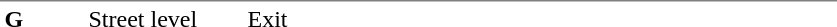<table table border=0 cellspacing=0 cellpadding=3>
<tr>
<td style="border-top:solid 1px gray;" width=50 valign=top><strong>G</strong></td>
<td style="border-top:solid 1px gray;" width=100 valign=top>Street level</td>
<td style="border-top:solid 1px gray;" width=390 valign=top>Exit</td>
</tr>
</table>
